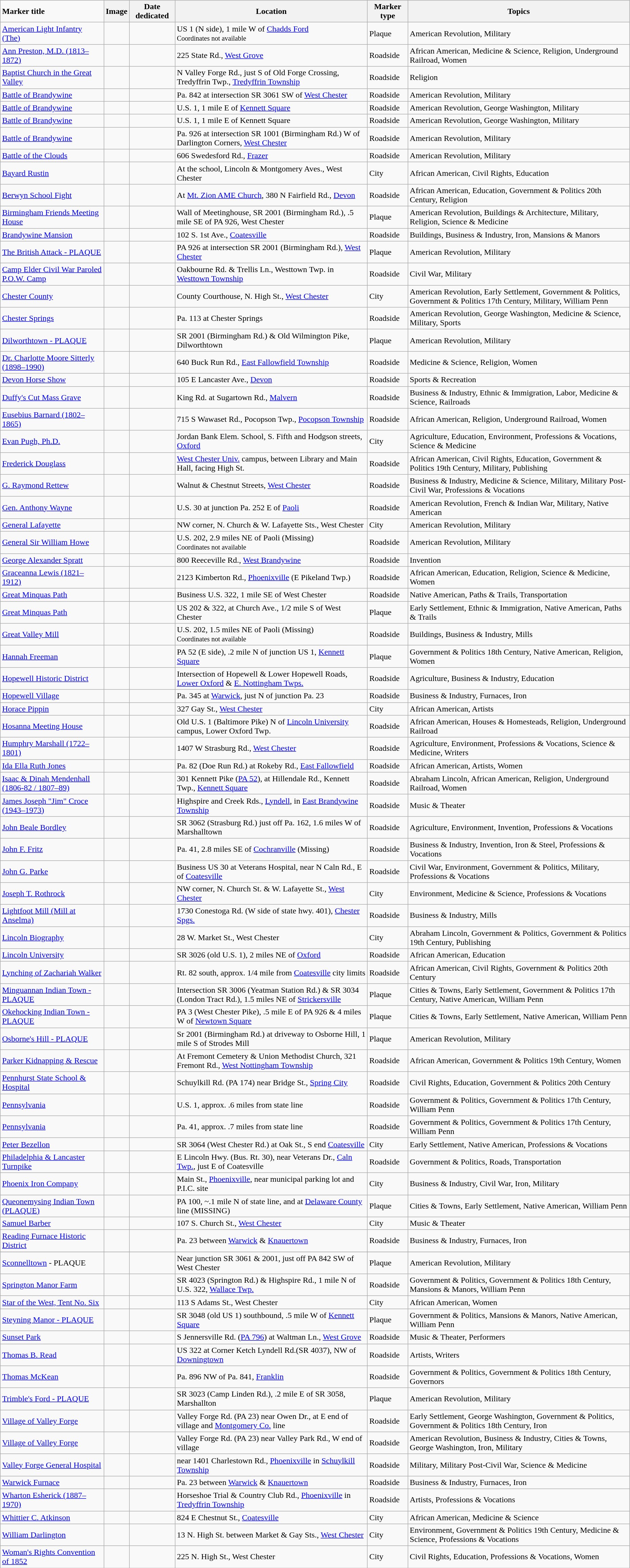<table class="wikitable sortable" style="width:98%">
<tr>
<td><strong>Marker title</strong></td>
<th class="unsortable"><strong>Image</strong></th>
<th><strong>Date dedicated</strong></th>
<th><strong>Location</strong></th>
<th><strong>Marker type</strong></th>
<th><strong>Topics</strong></th>
</tr>
<tr ->
<td><a href='#'>American Light Infantry (The)</a></td>
<td></td>
<td></td>
<td>US 1 (N side), 1 mile W of <a href='#'>Chadds Ford</a><br><small>Coordinates not available</small></td>
<td>Plaque</td>
<td>American Revolution, Military</td>
</tr>
<tr ->
<td><a href='#'>Ann Preston, M.D. (1813–1872)</a></td>
<td></td>
<td></td>
<td>225 State Rd., <a href='#'>West Grove</a><br><small></small></td>
<td>Roadside</td>
<td>African American, Medicine & Science, Religion, Underground Railroad, Women</td>
</tr>
<tr ->
<td><a href='#'>Baptist Church in the Great Valley</a></td>
<td></td>
<td></td>
<td>N Valley Forge Rd., just S of Old Forge Crossing, Tredyffrin Twp., <a href='#'>Tredyffrin Township</a><br><small></small></td>
<td>Roadside</td>
<td>Religion</td>
</tr>
<tr ->
<td><a href='#'>Battle of Brandywine</a></td>
<td></td>
<td></td>
<td>Pa. 842 at intersection SR 3061 SW of <a href='#'>West Chester</a></td>
<td>Roadside</td>
<td>American Revolution, Military</td>
</tr>
<tr ->
<td><a href='#'>Battle of Brandywine</a></td>
<td></td>
<td></td>
<td>U.S. 1, 1 mile E of <a href='#'>Kennett Square</a><br><small></small></td>
<td>Roadside</td>
<td>American Revolution, George Washington, Military</td>
</tr>
<tr ->
<td><a href='#'>Battle of Brandywine</a></td>
<td></td>
<td></td>
<td>U.S. 1, 1 mile E of Kennett Square</td>
<td>Roadside</td>
<td>American Revolution, George Washington, Military</td>
</tr>
<tr ->
<td><a href='#'>Battle of Brandywine</a></td>
<td></td>
<td></td>
<td>Pa. 926 at intersection SR 1001 (Birmingham Rd.) W of Darlington Corners, <a href='#'>West Chester</a></td>
<td>Roadside</td>
<td>American Revolution, Military</td>
</tr>
<tr ->
<td><a href='#'>Battle of the Clouds</a></td>
<td></td>
<td></td>
<td>606 Swedesford Rd., <a href='#'>Frazer</a><br><small></small></td>
<td>Roadside</td>
<td>American Revolution, Military</td>
</tr>
<tr ->
<td><a href='#'>Bayard Rustin</a></td>
<td></td>
<td></td>
<td>At the school, Lincoln & Montgomery Aves., West Chester</td>
<td>City</td>
<td>African American, Civil Rights, Education</td>
</tr>
<tr ->
<td><a href='#'>Berwyn School Fight</a></td>
<td></td>
<td></td>
<td>At <a href='#'>Mt. Zion AME Church</a>, 380 N Fairfield Rd., <a href='#'>Devon</a><br><small></small></td>
<td>Roadside</td>
<td>African American, Education, Government & Politics 20th Century, Religion</td>
</tr>
<tr ->
<td><a href='#'>Birmingham Friends Meeting House</a></td>
<td></td>
<td></td>
<td>Wall of Meetinghouse, SR 2001 (Birmingham Rd.), .5 mile SE of PA 926, West Chester<br><small></small></td>
<td>Plaque</td>
<td>American Revolution, Buildings & Architecture, Military, Religion, Science & Medicine</td>
</tr>
<tr ->
<td><a href='#'>Brandywine Mansion</a></td>
<td></td>
<td></td>
<td>102 S. 1st Ave., <a href='#'>Coatesville</a><br><small></small></td>
<td>Roadside</td>
<td>Buildings, Business & Industry, Iron, Mansions & Manors</td>
</tr>
<tr ->
<td><a href='#'>The British Attack - PLAQUE</a></td>
<td></td>
<td></td>
<td>PA 926 at intersection SR 2001 (Birmingham Rd.), <a href='#'>West Chester</a><br><small></small></td>
<td>Plaque</td>
<td>American Revolution, Military</td>
</tr>
<tr ->
<td><a href='#'>Camp Elder Civil War Paroled P.O.W. Camp</a></td>
<td></td>
<td></td>
<td>Oakbourne Rd. & Trellis Ln., Westtown Twp. in <a href='#'>Westtown Township</a><br><small></small></td>
<td>Roadside</td>
<td>Civil War, Military</td>
</tr>
<tr ->
<td><a href='#'>Chester County</a></td>
<td></td>
<td></td>
<td>County Courthouse, N. High St., <a href='#'>West Chester</a><br><small></small></td>
<td>City</td>
<td>American Revolution, Early Settlement, Government & Politics, Government & Politics 17th Century, Military, William Penn</td>
</tr>
<tr ->
<td><a href='#'>Chester Springs</a></td>
<td></td>
<td></td>
<td>Pa. 113 at Chester Springs<br><small></small></td>
<td>Roadside</td>
<td>American Revolution, George Washington, Medicine & Science, Military, Sports</td>
</tr>
<tr ->
<td><a href='#'>Dilworthtown - PLAQUE</a></td>
<td></td>
<td></td>
<td>SR 2001 (Birmingham Rd.) & Old Wilmington Pike, Dilworthtown<br><small></small></td>
<td>Plaque</td>
<td>American Revolution, Military</td>
</tr>
<tr ->
<td><a href='#'>Dr. Charlotte Moore Sitterly (1898–1990)</a></td>
<td></td>
<td></td>
<td>640 Buck Run Rd., <a href='#'>East Fallowfield Township</a><br><small></small></td>
<td>Roadside</td>
<td>Medicine & Science, Religion, Women</td>
</tr>
<tr ->
<td><a href='#'>Devon Horse Show</a></td>
<td></td>
<td></td>
<td>105 E Lancaster Ave., <a href='#'>Devon</a><br><small></small></td>
<td>Roadside</td>
<td>Sports & Recreation</td>
</tr>
<tr ->
<td><a href='#'>Duffy's Cut Mass Grave</a></td>
<td></td>
<td></td>
<td>King Rd. at Sugartown Rd., <a href='#'>Malvern</a><br><small></small></td>
<td>Roadside</td>
<td>Business & Industry, Ethnic & Immigration, Labor, Medicine & Science, Railroads</td>
</tr>
<tr ->
<td><a href='#'>Eusebius Barnard (1802–1865)</a></td>
<td></td>
<td></td>
<td>715 S Wawaset Rd., Pocopson Twp., <a href='#'>Pocopson Township</a><br><small></small></td>
<td>Roadside</td>
<td>African American, Religion, Underground Railroad, Women</td>
</tr>
<tr ->
<td><a href='#'>Evan Pugh, Ph.D.</a></td>
<td></td>
<td></td>
<td>Jordan Bank Elem. School, S. Fifth and Hodgson streets, <a href='#'>Oxford</a><br><small></small></td>
<td>City</td>
<td>Agriculture, Education, Environment, Professions & Vocations, Science & Medicine</td>
</tr>
<tr ->
<td><a href='#'>Frederick Douglass</a></td>
<td></td>
<td></td>
<td><a href='#'>West Chester Univ.</a> campus, between Library and Main Hall, facing High St.<br><small></small></td>
<td>Roadside</td>
<td>African American, Civil Rights, Education, Government & Politics 19th Century, Military, Publishing</td>
</tr>
<tr ->
<td><a href='#'>G. Raymond Rettew</a></td>
<td></td>
<td></td>
<td>Walnut & Chestnut Streets, <a href='#'>West Chester</a><br><small></small></td>
<td>Roadside</td>
<td>Business & Industry, Medicine & Science, Military, Military Post-Civil War, Professions & Vocations</td>
</tr>
<tr ->
<td><a href='#'>Gen. Anthony Wayne</a></td>
<td></td>
<td></td>
<td>U.S. 30 at junction Pa. 252 E of <a href='#'>Paoli</a><br><small></small></td>
<td>Roadside</td>
<td>American Revolution, French & Indian War, Military, Native American</td>
</tr>
<tr ->
<td><a href='#'>General Lafayette</a></td>
<td></td>
<td></td>
<td>NW corner, N. Church & W. Lafayette Sts., West Chester<br><small></small></td>
<td>City</td>
<td>American Revolution, Military</td>
</tr>
<tr ->
<td><a href='#'>General Sir William Howe</a></td>
<td></td>
<td></td>
<td>U.S. 202, 2.9 miles NE of Paoli (Missing)<br><small>Coordinates not available</small></td>
<td>Roadside</td>
<td>American Revolution, Military</td>
</tr>
<tr ->
<td><a href='#'>George Alexander Spratt</a></td>
<td></td>
<td></td>
<td>800 Reeceville Rd., <a href='#'>West Brandywine</a><br><small></small></td>
<td>Roadside</td>
<td>Invention</td>
</tr>
<tr ->
<td><a href='#'>Graceanna Lewis (1821–1912)</a></td>
<td></td>
<td></td>
<td>2123 Kimberton Rd., <a href='#'>Phoenixville</a> (E Pikeland Twp.)<br><small></small></td>
<td>Roadside</td>
<td>African American, Education, Religion, Science & Medicine, Women</td>
</tr>
<tr ->
<td><a href='#'>Great Minquas Path</a></td>
<td></td>
<td></td>
<td>Business U.S. 322, 1 mile SE of West Chester<br><small></small></td>
<td>Roadside</td>
<td>Native American, Paths & Trails, Transportation</td>
</tr>
<tr ->
<td><a href='#'>Great Minquas Path</a></td>
<td></td>
<td></td>
<td>US 202 & 322, at Church Ave., 1/2 mile S of West Chester<br><small></small></td>
<td>Plaque</td>
<td>Early Settlement, Ethnic & Immigration, Native American, Paths & Trails</td>
</tr>
<tr ->
<td><a href='#'>Great Valley Mill</a></td>
<td></td>
<td></td>
<td>U.S. 202, 1.5 miles NE of Paoli (Missing)<br><small>Coordinates not available</small></td>
<td>Roadside</td>
<td>Buildings, Business & Industry, Mills</td>
</tr>
<tr ->
<td><a href='#'>Hannah Freeman</a></td>
<td></td>
<td></td>
<td>PA 52 (E side), .2 mile N of junction US 1, <a href='#'>Kennett Square</a><br><small></small></td>
<td>Plaque</td>
<td>Government & Politics 18th Century, Native American, Religion, Women</td>
</tr>
<tr ->
<td><a href='#'>Hopewell Historic District</a></td>
<td></td>
<td></td>
<td>Intersection of Hopewell & Lower Hopewell Roads, <a href='#'>Lower Oxford</a> & <a href='#'>E. Nottingham Twps.</a><br><small></small></td>
<td>Roadside</td>
<td>Agriculture, Business & Industry, Education</td>
</tr>
<tr ->
<td><a href='#'>Hopewell Village</a></td>
<td></td>
<td></td>
<td>Pa. 345 at <a href='#'>Warwick</a>, just N of junction Pa. 23<br><small></small></td>
<td>Roadside</td>
<td>Business & Industry, Furnaces, Iron</td>
</tr>
<tr ->
<td><a href='#'>Horace Pippin</a></td>
<td></td>
<td></td>
<td>327 Gay St., <a href='#'>West Chester</a><br><small></small></td>
<td>City</td>
<td>African American, Artists</td>
</tr>
<tr ->
<td><a href='#'>Hosanna Meeting House</a></td>
<td></td>
<td></td>
<td>Old U.S. 1 (Baltimore Pike) N of <a href='#'>Lincoln University</a> campus, Lower Oxford Twp.<br><small></small></td>
<td>Roadside</td>
<td>African American, Houses & Homesteads, Religion, Underground Railroad</td>
</tr>
<tr ->
<td><a href='#'>Humphry Marshall (1722–1801)</a></td>
<td></td>
<td></td>
<td>1407 W Strasburg Rd., <a href='#'>West Chester</a><br><small></small></td>
<td>Roadside</td>
<td>Agriculture, Environment, Professions & Vocations, Science & Medicine, Writers</td>
</tr>
<tr ->
<td><a href='#'>Ida Ella Ruth Jones</a></td>
<td></td>
<td></td>
<td>Pa. 82 (Doe Run Rd.) at Rokeby Rd., <a href='#'>East Fallowfield</a><br><small></small></td>
<td>Roadside</td>
<td>African American, Artists, Women</td>
</tr>
<tr ->
<td><a href='#'>Isaac & Dinah Mendenhall (1806-82 / 1807–89)</a></td>
<td></td>
<td></td>
<td>301 Kennett Pike (<a href='#'>PA 52</a>), at Hillendale Rd., Kennett Twp., <a href='#'>Kennett Square</a><br><small></small></td>
<td>Roadside</td>
<td>Abraham Lincoln, African American, Religion, Underground Railroad, Women</td>
</tr>
<tr ->
<td><a href='#'>James Joseph "Jim" Croce (1943–1973)</a></td>
<td></td>
<td></td>
<td>Highspire and Creek Rds., <a href='#'>Lyndell</a>, in <a href='#'>East Brandywine Township</a><br><small></small></td>
<td>Roadside</td>
<td>Music & Theater</td>
</tr>
<tr ->
<td><a href='#'>John Beale Bordley</a></td>
<td></td>
<td></td>
<td>SR 3062 (Strasburg Rd.) just off Pa. 162, 1.6 miles W of Marshalltown</td>
<td>Roadside</td>
<td>Agriculture, Environment, Invention, Professions & Vocations</td>
</tr>
<tr ->
<td><a href='#'>John F. Fritz</a></td>
<td></td>
<td></td>
<td>Pa. 41, 2.8 miles SE of <a href='#'>Cochranville</a> (Missing)<br><small></small></td>
<td>Roadside</td>
<td>Business & Industry, Invention, Iron & Steel, Professions & Vocations</td>
</tr>
<tr ->
<td><a href='#'>John G. Parke</a></td>
<td></td>
<td></td>
<td>Business US 30 at Veterans Hospital, near N Caln Rd., E of <a href='#'>Coatesville</a><br><small></small></td>
<td>Roadside</td>
<td>Civil War, Environment, Government & Politics, Military, Professions & Vocations</td>
</tr>
<tr ->
<td><a href='#'>Joseph T. Rothrock</a></td>
<td></td>
<td></td>
<td>NW corner, N. Church St. & W. Lafayette St., <a href='#'>West Chester</a><br><small></small></td>
<td>City</td>
<td>Environment, Medicine & Science, Professions & Vocations</td>
</tr>
<tr ->
<td><a href='#'>Lightfoot Mill (Mill at Anselma)</a></td>
<td></td>
<td></td>
<td>1730 Conestoga Rd. (W side of state hwy. 401), <a href='#'>Chester Spgs.</a><br><small></small></td>
<td>Roadside</td>
<td>Business & Industry, Mills</td>
</tr>
<tr ->
<td><a href='#'>Lincoln Biography</a></td>
<td></td>
<td></td>
<td>28 W. Market St., West Chester<br><small></small></td>
<td>City</td>
<td>Abraham Lincoln, Government & Politics, Government & Politics 19th Century, Publishing</td>
</tr>
<tr ->
<td><a href='#'>Lincoln University</a></td>
<td></td>
<td></td>
<td>SR 3026 (old U.S. 1), 2 miles NE of <a href='#'>Oxford</a><br><small></small></td>
<td>Roadside</td>
<td>African American, Education</td>
</tr>
<tr ->
<td><a href='#'>Lynching of Zachariah Walker</a></td>
<td></td>
<td></td>
<td>Rt. 82 south, approx. 1/4 mile from <a href='#'>Coatesville</a> city limits</td>
<td>Roadside</td>
<td>African American, Civil Rights, Government & Politics 20th Century</td>
</tr>
<tr ->
<td><a href='#'>Minguannan Indian Town - PLAQUE</a></td>
<td></td>
<td></td>
<td>Intersection SR 3006 (Yeatman Station Rd.) & SR 3034 (London Tract Rd.), 1.5 miles NE of <a href='#'>Strickersville</a><br><small></small></td>
<td>Plaque</td>
<td>Cities & Towns, Early Settlement, Government & Politics 17th Century, Native American, William Penn</td>
</tr>
<tr ->
<td><a href='#'>Okehocking Indian Town - PLAQUE</a></td>
<td></td>
<td></td>
<td>PA 3 (West Chester Pike), .5 mile E of PA 926 & 4 miles W of <a href='#'>Newtown Square</a><br><small></small></td>
<td>Plaque</td>
<td>Cities & Towns, Early Settlement, Native American, William Penn</td>
</tr>
<tr ->
<td><a href='#'>Osborne's Hill - PLAQUE</a></td>
<td></td>
<td></td>
<td>Sr 2001 (Birmingham Rd.) at driveway to Osborne Hill, 1 mile S of Strodes Mill<br><small></small></td>
<td>Plaque</td>
<td>American Revolution, Military</td>
</tr>
<tr ->
<td><a href='#'>Parker Kidnapping & Rescue</a></td>
<td></td>
<td></td>
<td>At Fremont Cemetery & Union Methodist Church, 321 Fremont Rd., <a href='#'>West Nottingham Township</a><br><small></small></td>
<td>Roadside</td>
<td>African American, Government & Politics 19th Century, Women</td>
</tr>
<tr ->
<td><a href='#'>Pennhurst State School & Hospital</a></td>
<td></td>
<td></td>
<td>Schuylkill Rd. (PA 174) near Bridge St., <a href='#'>Spring City</a></td>
<td>Roadside</td>
<td>Civil Rights, Education, Government & Politics 20th Century</td>
</tr>
<tr ->
<td><a href='#'>Pennsylvania</a></td>
<td></td>
<td></td>
<td>U.S. 1, approx. .6 miles from state line</td>
<td>Roadside</td>
<td>Government & Politics, Government & Politics 17th Century, William Penn</td>
</tr>
<tr ->
<td><a href='#'>Pennsylvania</a></td>
<td></td>
<td></td>
<td>Pa. 41, approx. .7 miles from state line</td>
<td>Roadside</td>
<td>Government & Politics, Government & Politics 17th Century, William Penn</td>
</tr>
<tr ->
<td><a href='#'>Peter Bezellon</a></td>
<td></td>
<td></td>
<td>SR 3064 (West Chester Rd.) at Oak St., S end <a href='#'>Coatesville</a><br><small></small></td>
<td>City</td>
<td>Early Settlement, Native American, Professions & Vocations</td>
</tr>
<tr ->
<td><a href='#'>Philadelphia & Lancaster Turnpike</a></td>
<td></td>
<td></td>
<td>E Lincoln Hwy. (Bus. Rt. 30), near Veterans Dr., <a href='#'>Caln Twp.</a>, just E of Coatesville<br><small></small></td>
<td>Roadside</td>
<td>Government & Politics, Roads, Transportation</td>
</tr>
<tr ->
<td><a href='#'>Phoenix Iron Company</a></td>
<td></td>
<td></td>
<td>Main St., <a href='#'>Phoenixville</a>, near municipal parking lot and P.I.C. site</td>
<td>City</td>
<td>Business & Industry, Civil War, Iron, Military</td>
</tr>
<tr ->
<td><a href='#'>Queonemysing Indian Town (PLAQUE)</a></td>
<td></td>
<td></td>
<td>PA 100, ~.1 mile N of state line, and at <a href='#'>Delaware County</a> line (MISSING)</td>
<td>Plaque</td>
<td>Cities & Towns, Early Settlement, Native American, William Penn</td>
</tr>
<tr ->
<td><a href='#'>Samuel Barber</a></td>
<td></td>
<td></td>
<td>107 S. Church St., <a href='#'>West Chester</a><br><small></small></td>
<td>City</td>
<td>Music & Theater</td>
</tr>
<tr ->
<td><a href='#'>Reading Furnace Historic District</a></td>
<td></td>
<td></td>
<td>Pa. 23 between <a href='#'>Warwick</a> & <a href='#'>Knauertown</a></td>
<td>Roadside</td>
<td>Business & Industry, Furnaces, Iron</td>
</tr>
<tr ->
</tr>
<tr ->
<td><a href='#'>Sconnelltown</a> - PLAQUE</td>
<td></td>
<td></td>
<td>Near junction SR 3061 & 2001, just off PA 842 SW of West Chester<br><small></small></td>
<td>Plaque</td>
<td>American Revolution, Military</td>
</tr>
<tr ->
<td><a href='#'>Springton Manor Farm</a></td>
<td></td>
<td></td>
<td>SR 4023 (Springton Rd.) & Highspire Rd., 1 mile N of U.S. 322, <a href='#'>Wallace Twp.</a></td>
<td>Roadside</td>
<td>Government & Politics, Government & Politics 18th Century, Mansions & Manors, William Penn</td>
</tr>
<tr ->
<td><a href='#'>Star of the West, Tent No. Six</a></td>
<td></td>
<td></td>
<td>113 S Adams St., West Chester<br><small></small></td>
<td>City</td>
<td>African American, Women</td>
</tr>
<tr ->
<td><a href='#'>Steyning Manor - PLAQUE</a></td>
<td></td>
<td></td>
<td>SR 3048 (old US 1) southbound, .5 mile W of <a href='#'>Kennett Square</a><br><small></small></td>
<td>Plaque</td>
<td>Government & Politics, Mansions & Manors, Native American, William Penn</td>
</tr>
<tr ->
<td><a href='#'>Sunset Park</a></td>
<td></td>
<td></td>
<td>S Jennersville Rd. (<a href='#'>PA 796</a>) at Waltman Ln., <a href='#'>West Grove</a><br><small></small></td>
<td>Roadside</td>
<td>Music & Theater, Performers</td>
</tr>
<tr ->
<td><a href='#'>Thomas B. Read</a></td>
<td></td>
<td></td>
<td>US 322 at Corner Ketch Lyndell Rd.(SR 4037), NW of <a href='#'>Downingtown</a></td>
<td>Roadside</td>
<td>Artists, Writers</td>
</tr>
<tr ->
<td><a href='#'>Thomas McKean</a></td>
<td></td>
<td></td>
<td>Pa. 896 NW of Pa. 841, <a href='#'>Franklin</a></td>
<td>Roadside</td>
<td>Government & Politics, Government & Politics 18th Century, Governors</td>
</tr>
<tr ->
<td><a href='#'>Trimble's Ford - PLAQUE</a></td>
<td></td>
<td></td>
<td>SR 3023 (Camp Linden Rd.), .2 mile E of SR 3058, Marshallton<br><small></small></td>
<td>Plaque</td>
<td>American Revolution, Military</td>
</tr>
<tr ->
<td><a href='#'>Village of Valley Forge</a></td>
<td></td>
<td></td>
<td>Valley Forge Rd. (PA 23) near Owen Dr., at E end of village and <a href='#'>Montgomery Co.</a> line</td>
<td>Roadside</td>
<td>Early Settlement, George Washington, Government & Politics, Government & Politics 18th Century, Iron</td>
</tr>
<tr ->
<td><a href='#'>Village of Valley Forge</a></td>
<td></td>
<td></td>
<td>Valley Forge Rd. (PA 23) near Valley Park Rd., W end of village<br><small></small></td>
<td>Roadside</td>
<td>American Revolution, Business & Industry, Cities & Towns, George Washington, Iron, Military</td>
</tr>
<tr ->
<td><a href='#'>Valley Forge General Hospital</a></td>
<td></td>
<td></td>
<td>near 1401 Charlestown Rd., <a href='#'>Phoenixville</a> in <a href='#'>Schuylkill Township</a><br><small></small></td>
<td>Roadside</td>
<td>Military, Military Post-Civil War, Science & Medicine</td>
</tr>
<tr ->
<td><a href='#'>Warwick Furnace</a></td>
<td></td>
<td></td>
<td>Pa. 23 between <a href='#'>Warwick</a> & <a href='#'>Knauertown</a></td>
<td>Roadside</td>
<td>Business & Industry, Furnaces, Iron</td>
</tr>
<tr ->
<td><a href='#'>Wharton Esherick (1887–1970)</a></td>
<td></td>
<td></td>
<td>Horseshoe Trial & Country Club Rd., <a href='#'>Phoenixville</a> in <a href='#'>Tredyffrin Township</a><br><small></small></td>
<td>Roadside</td>
<td>Artists, Professions & Vocations</td>
</tr>
<tr ->
<td><a href='#'>Whittier C. Atkinson</a></td>
<td></td>
<td></td>
<td>824 E Chestnut St., <a href='#'>Coatesville</a></td>
<td>City</td>
<td>African American, Medicine & Science</td>
</tr>
<tr ->
<td><a href='#'>William Darlington</a></td>
<td></td>
<td></td>
<td>13 N. High St. between Market & Gay Sts., <a href='#'>West Chester</a><br><small></small></td>
<td>City</td>
<td>Environment, Government & Politics 19th Century, Medicine & Science, Professions & Vocations</td>
</tr>
<tr ->
<td><a href='#'>Woman's Rights Convention of 1852</a></td>
<td></td>
<td></td>
<td>225 N. High St., West Chester<br><small></small></td>
<td>City</td>
<td>Civil Rights, Education, Professions & Vocations, Women</td>
</tr>
</table>
